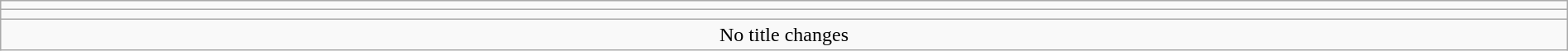<table class="wikitable" style="text-align:center; width:100%;">
<tr>
<td colspan=5></td>
</tr>
<tr>
<td colspan=5><strong></strong></td>
</tr>
<tr>
<td colspan="5">No title changes</td>
</tr>
</table>
